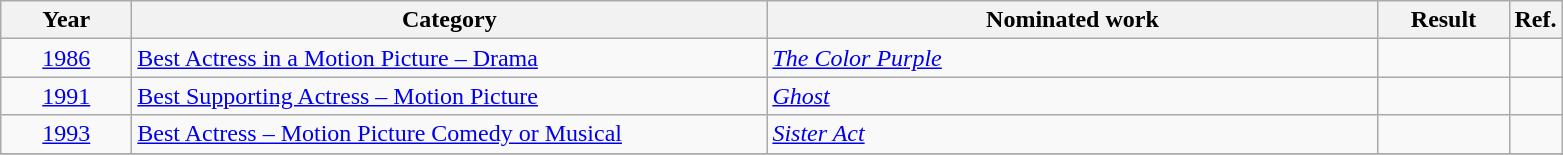<table class=wikitable>
<tr>
<th scope="col" style="width:5em;">Year</th>
<th scope="col" style="width:26em;">Category</th>
<th scope="col" style="width:25em;">Nominated work</th>
<th scope="col" style="width:5em;">Result</th>
<th>Ref.</th>
</tr>
<tr>
<td style="text-align:center;"><a href='#'>1986</a></td>
<td><a href='#'>Best Actress in a Motion Picture – Drama</a></td>
<td><em><a href='#'>The Color Purple</a></em></td>
<td></td>
<td style="text-align:center;"></td>
</tr>
<tr>
<td style="text-align:center;"><a href='#'>1991</a></td>
<td><a href='#'>Best Supporting Actress – Motion Picture</a></td>
<td><em><a href='#'>Ghost</a></em></td>
<td></td>
<td style="text-align:center;"></td>
</tr>
<tr>
<td style="text-align:center;"><a href='#'>1993</a></td>
<td><a href='#'>Best Actress – Motion Picture Comedy or Musical</a></td>
<td><em><a href='#'>Sister Act</a></em></td>
<td></td>
<td style="text-align:center;"></td>
</tr>
<tr>
</tr>
</table>
